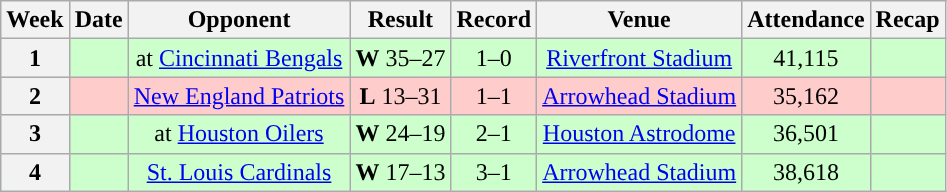<table class="wikitable" style="text-align:center">
<tr>
<th>Week</th>
<th>Date</th>
<th>Opponent</th>
<th>Result</th>
<th>Record</th>
<th>Venue</th>
<th>Attendance</th>
<th>Recap</th>
</tr>
<tr style="background:#cfc">
<th>1</th>
<td></td>
<td>at <a href='#'>Cincinnati Bengals</a></td>
<td><strong>W</strong> 35–27</td>
<td>1–0</td>
<td><a href='#'>Riverfront Stadium</a></td>
<td>41,115</td>
<td></td>
</tr>
<tr style="background:#fcc">
<th>2</th>
<td></td>
<td><a href='#'>New England Patriots</a></td>
<td><strong>L</strong> 13–31</td>
<td>1–1</td>
<td><a href='#'>Arrowhead Stadium</a></td>
<td>35,162</td>
<td></td>
</tr>
<tr style="background:#cfc">
<th>3</th>
<td></td>
<td>at <a href='#'>Houston Oilers</a></td>
<td><strong>W</strong> 24–19</td>
<td>2–1</td>
<td><a href='#'>Houston Astrodome</a></td>
<td>36,501</td>
<td></td>
</tr>
<tr style="background:#cfc">
<th>4</th>
<td></td>
<td><a href='#'>St. Louis Cardinals</a></td>
<td><strong>W</strong> 17–13</td>
<td>3–1</td>
<td><a href='#'>Arrowhead Stadium</a></td>
<td>38,618</td>
<td></td>
</tr>
</table>
